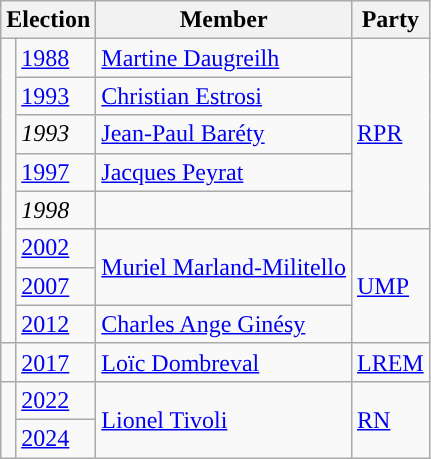<table class="wikitable">
<tr>
<th colspan="2">Election</th>
<th>Member</th>
<th>Party</th>
</tr>
<tr>
<td rowspan="8" style="background-color: "></td>
<td><a href='#'>1988</a></td>
<td><a href='#'>Martine Daugreilh</a></td>
<td rowspan="5"><a href='#'>RPR</a></td>
</tr>
<tr>
<td><a href='#'>1993</a></td>
<td><a href='#'>Christian Estrosi</a></td>
</tr>
<tr>
<td><em>1993</em></td>
<td><a href='#'>Jean-Paul Baréty</a></td>
</tr>
<tr>
<td><a href='#'>1997</a></td>
<td><a href='#'>Jacques Peyrat</a></td>
</tr>
<tr>
<td><em>1998</em></td>
<td></td>
</tr>
<tr>
<td><a href='#'>2002</a></td>
<td rowspan="2"><a href='#'>Muriel Marland-Militello</a></td>
<td rowspan="3"><a href='#'>UMP</a></td>
</tr>
<tr>
<td><a href='#'>2007</a></td>
</tr>
<tr>
<td><a href='#'>2012</a></td>
<td><a href='#'>Charles Ange Ginésy</a></td>
</tr>
<tr>
<td style="color:inherit;background-color: "></td>
<td><a href='#'>2017</a></td>
<td><a href='#'>Loïc Dombreval</a></td>
<td><a href='#'>LREM</a></td>
</tr>
<tr>
<td rowspan="2" style="color:inherit;background-color: "></td>
<td><a href='#'>2022</a></td>
<td rowspan="2"><a href='#'>Lionel Tivoli</a></td>
<td rowspan="2"><a href='#'>RN</a></td>
</tr>
<tr>
<td><a href='#'>2024</a></td>
</tr>
</table>
